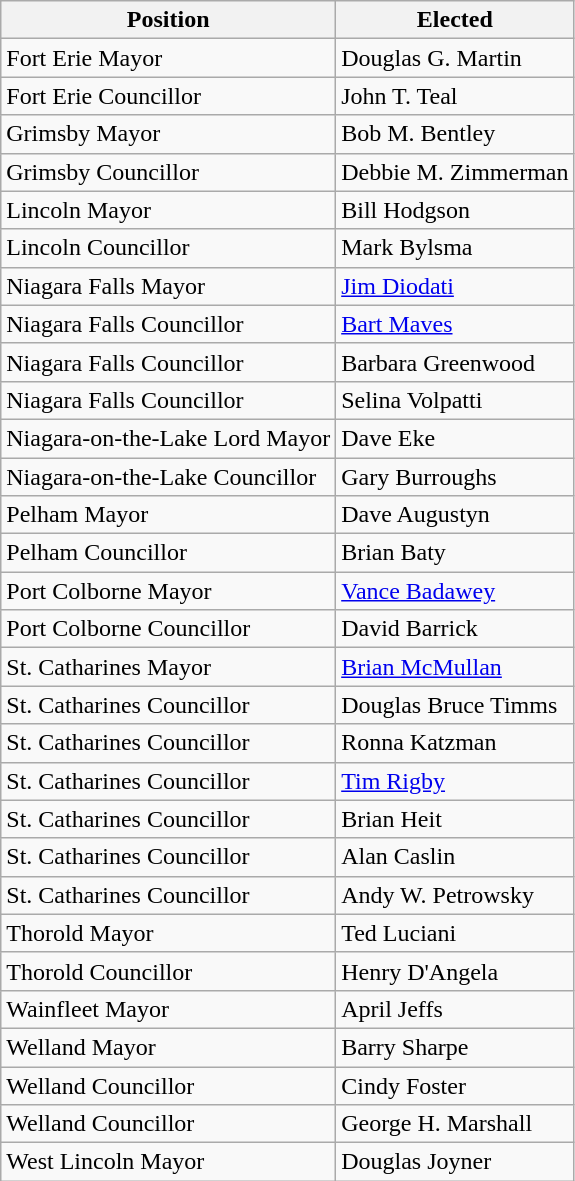<table class="wikitable">
<tr>
<th>Position</th>
<th>Elected</th>
</tr>
<tr>
<td>Fort Erie Mayor</td>
<td>Douglas G. Martin</td>
</tr>
<tr>
<td>Fort Erie Councillor</td>
<td>John T. Teal</td>
</tr>
<tr>
<td>Grimsby Mayor</td>
<td>Bob M. Bentley</td>
</tr>
<tr>
<td>Grimsby Councillor</td>
<td>Debbie M. Zimmerman</td>
</tr>
<tr>
<td>Lincoln Mayor</td>
<td>Bill Hodgson</td>
</tr>
<tr>
<td>Lincoln Councillor</td>
<td>Mark Bylsma</td>
</tr>
<tr>
<td>Niagara Falls Mayor</td>
<td><a href='#'>Jim Diodati</a></td>
</tr>
<tr>
<td>Niagara Falls Councillor</td>
<td><a href='#'>Bart Maves</a></td>
</tr>
<tr>
<td>Niagara Falls Councillor</td>
<td>Barbara Greenwood</td>
</tr>
<tr>
<td>Niagara Falls Councillor</td>
<td>Selina Volpatti</td>
</tr>
<tr>
<td>Niagara-on-the-Lake Lord Mayor</td>
<td>Dave Eke</td>
</tr>
<tr>
<td>Niagara-on-the-Lake Councillor</td>
<td>Gary Burroughs</td>
</tr>
<tr>
<td>Pelham Mayor</td>
<td>Dave Augustyn</td>
</tr>
<tr>
<td>Pelham Councillor</td>
<td>Brian Baty</td>
</tr>
<tr>
<td>Port Colborne Mayor</td>
<td><a href='#'>Vance Badawey</a></td>
</tr>
<tr>
<td>Port Colborne Councillor</td>
<td>David Barrick</td>
</tr>
<tr>
<td>St. Catharines Mayor</td>
<td><a href='#'>Brian McMullan</a></td>
</tr>
<tr>
<td>St. Catharines Councillor</td>
<td>Douglas Bruce Timms</td>
</tr>
<tr>
<td>St. Catharines Councillor</td>
<td>Ronna Katzman</td>
</tr>
<tr>
<td>St. Catharines Councillor</td>
<td><a href='#'>Tim Rigby</a></td>
</tr>
<tr>
<td>St. Catharines Councillor</td>
<td>Brian Heit</td>
</tr>
<tr>
<td>St. Catharines Councillor</td>
<td>Alan Caslin</td>
</tr>
<tr>
<td>St. Catharines Councillor</td>
<td>Andy W. Petrowsky</td>
</tr>
<tr>
<td>Thorold Mayor</td>
<td>Ted Luciani</td>
</tr>
<tr>
<td>Thorold Councillor</td>
<td>Henry D'Angela</td>
</tr>
<tr>
<td>Wainfleet Mayor</td>
<td>April Jeffs</td>
</tr>
<tr>
<td>Welland Mayor</td>
<td>Barry Sharpe</td>
</tr>
<tr>
<td>Welland Councillor</td>
<td>Cindy Foster</td>
</tr>
<tr>
<td>Welland Councillor</td>
<td>George H. Marshall</td>
</tr>
<tr>
<td>West Lincoln Mayor</td>
<td>Douglas Joyner</td>
</tr>
</table>
